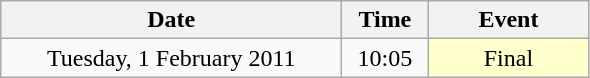<table class = "wikitable" style="text-align:center;">
<tr>
<th width=220>Date</th>
<th width=50>Time</th>
<th width=100>Event</th>
</tr>
<tr>
<td>Tuesday, 1 February 2011</td>
<td>10:05</td>
<td bgcolor=ffffcc>Final</td>
</tr>
</table>
